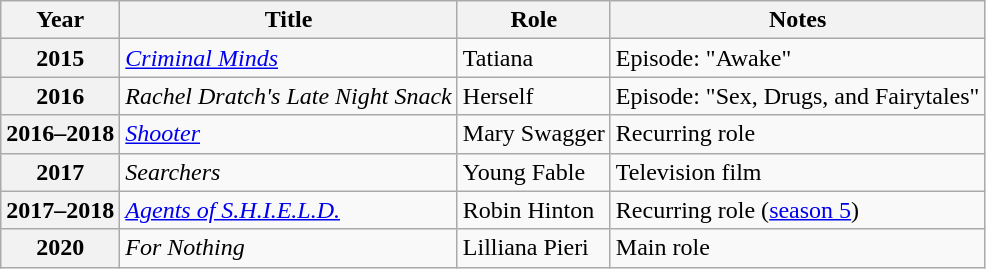<table class="wikitable plainrowheaders sortable">
<tr>
<th scope="col">Year</th>
<th scope="col">Title</th>
<th scope="col">Role</th>
<th scope="col" class="unsortable">Notes</th>
</tr>
<tr>
<th scope="row">2015</th>
<td><em><a href='#'>Criminal Minds</a></em></td>
<td>Tatiana</td>
<td>Episode: "Awake"</td>
</tr>
<tr>
<th scope="row">2016</th>
<td><em>Rachel Dratch's Late Night Snack</em></td>
<td>Herself</td>
<td>Episode: "Sex, Drugs, and Fairytales"</td>
</tr>
<tr>
<th scope="row">2016–2018</th>
<td><em><a href='#'>Shooter</a></em></td>
<td>Mary Swagger</td>
<td>Recurring role</td>
</tr>
<tr>
<th scope="row">2017</th>
<td><em>Searchers</em></td>
<td>Young Fable</td>
<td>Television film</td>
</tr>
<tr>
<th scope="row">2017–2018</th>
<td><em><a href='#'>Agents of S.H.I.E.L.D.</a></em></td>
<td>Robin Hinton</td>
<td>Recurring role (<a href='#'>season 5</a>)</td>
</tr>
<tr>
<th scope="row">2020</th>
<td><em>For Nothing</em></td>
<td>Lilliana Pieri</td>
<td>Main role</td>
</tr>
</table>
